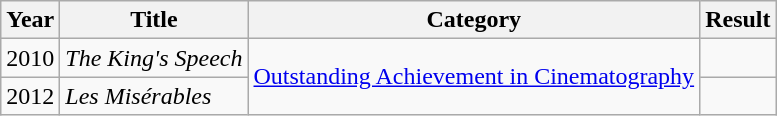<table class="wikitable">
<tr>
<th>Year</th>
<th>Title</th>
<th>Category</th>
<th>Result</th>
</tr>
<tr>
<td>2010</td>
<td><em>The King's Speech</em></td>
<td rowspan=2><a href='#'>Outstanding Achievement in Cinematography</a></td>
<td></td>
</tr>
<tr>
<td>2012</td>
<td><em>Les Misérables</em></td>
<td></td>
</tr>
</table>
